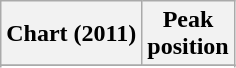<table class="wikitable sortable plainrowheaders">
<tr>
<th scope="col">Chart (2011)</th>
<th scope="col">Peak<br>position</th>
</tr>
<tr>
</tr>
<tr>
</tr>
<tr>
</tr>
<tr>
</tr>
<tr>
</tr>
<tr>
</tr>
<tr>
</tr>
<tr>
</tr>
<tr>
</tr>
<tr>
</tr>
<tr>
</tr>
<tr>
</tr>
<tr>
</tr>
<tr>
</tr>
</table>
